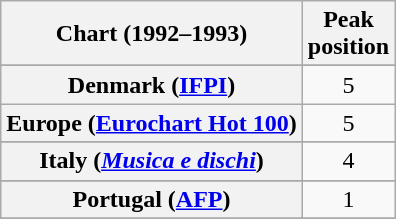<table class="wikitable sortable plainrowheaders" style="text-align:center">
<tr>
<th>Chart (1992–1993)</th>
<th>Peak<br>position</th>
</tr>
<tr>
</tr>
<tr>
</tr>
<tr>
</tr>
<tr>
</tr>
<tr>
</tr>
<tr>
<th scope="row">Denmark (<a href='#'>IFPI</a>)</th>
<td>5</td>
</tr>
<tr>
<th scope="row">Europe (<a href='#'>Eurochart Hot 100</a>)</th>
<td>5</td>
</tr>
<tr>
</tr>
<tr>
</tr>
<tr>
</tr>
<tr>
<th scope="row">Italy (<em><a href='#'>Musica e dischi</a></em>)</th>
<td>4</td>
</tr>
<tr>
</tr>
<tr>
</tr>
<tr>
</tr>
<tr>
</tr>
<tr>
<th scope="row">Portugal (<a href='#'>AFP</a>)</th>
<td>1</td>
</tr>
<tr>
</tr>
<tr>
</tr>
<tr>
</tr>
<tr>
</tr>
<tr>
</tr>
<tr>
</tr>
</table>
